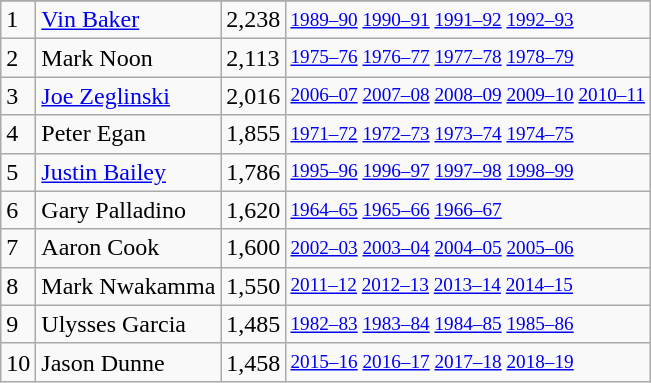<table class="wikitable">
<tr>
</tr>
<tr>
<td>1</td>
<td><a href='#'>Vin Baker</a></td>
<td>2,238</td>
<td style="font-size:80%;"><a href='#'>1989–90</a> <a href='#'>1990–91</a> <a href='#'>1991–92</a> <a href='#'>1992–93</a></td>
</tr>
<tr>
<td>2</td>
<td>Mark Noon</td>
<td>2,113</td>
<td style="font-size:80%;"><a href='#'>1975–76</a> <a href='#'>1976–77</a> <a href='#'>1977–78</a> <a href='#'>1978–79</a></td>
</tr>
<tr>
<td>3</td>
<td><a href='#'>Joe Zeglinski</a></td>
<td>2,016</td>
<td style="font-size:80%;"><a href='#'>2006–07</a> <a href='#'>2007–08</a> <a href='#'>2008–09</a> <a href='#'>2009–10</a> <a href='#'>2010–11</a></td>
</tr>
<tr>
<td>4</td>
<td>Peter Egan</td>
<td>1,855</td>
<td style="font-size:80%;"><a href='#'>1971–72</a> <a href='#'>1972–73</a> <a href='#'>1973–74</a> <a href='#'>1974–75</a></td>
</tr>
<tr>
<td>5</td>
<td><a href='#'>Justin Bailey</a></td>
<td>1,786</td>
<td style="font-size:80%;"><a href='#'>1995–96</a> <a href='#'>1996–97</a> <a href='#'>1997–98</a> <a href='#'>1998–99</a></td>
</tr>
<tr>
<td>6</td>
<td>Gary Palladino</td>
<td>1,620</td>
<td style="font-size:80%;"><a href='#'>1964–65</a> <a href='#'>1965–66</a> <a href='#'>1966–67</a></td>
</tr>
<tr>
<td>7</td>
<td>Aaron Cook</td>
<td>1,600</td>
<td style="font-size:80%;"><a href='#'>2002–03</a> <a href='#'>2003–04</a> <a href='#'>2004–05</a> <a href='#'>2005–06</a></td>
</tr>
<tr>
<td>8</td>
<td>Mark Nwakamma</td>
<td>1,550</td>
<td style="font-size:80%;"><a href='#'>2011–12</a> <a href='#'>2012–13</a> <a href='#'>2013–14</a> <a href='#'>2014–15</a></td>
</tr>
<tr>
<td>9</td>
<td>Ulysses Garcia</td>
<td>1,485</td>
<td style="font-size:80%;"><a href='#'>1982–83</a> <a href='#'>1983–84</a> <a href='#'>1984–85</a> <a href='#'>1985–86</a></td>
</tr>
<tr>
<td>10</td>
<td>Jason Dunne</td>
<td>1,458</td>
<td style="font-size:80%;"><a href='#'>2015–16</a> <a href='#'>2016–17</a> <a href='#'>2017–18</a> <a href='#'>2018–19</a></td>
</tr>
</table>
